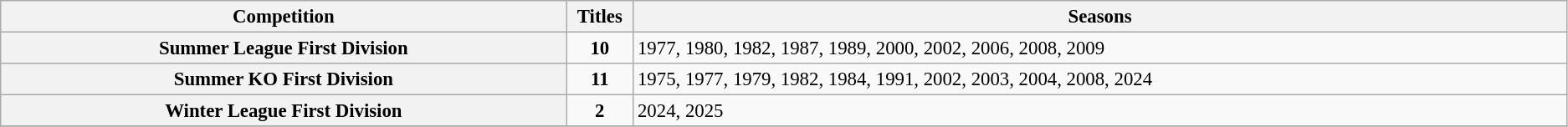<table class="wikitable plainrowheaders" style="font-size:95%; text-align:center;">
<tr>
<th style="width: 20%;">Competition</th>
<th style="width: 1%;">Titles</th>
<th style="width: 33%;">Seasons</th>
</tr>
<tr>
<th scope="col"><strong>Summer League First Division</strong></th>
<td><strong>10</strong></td>
<td align="left">1977, 1980, 1982, 1987, 1989, 2000, 2002, 2006, 2008, 2009</td>
</tr>
<tr>
<th scope="col"><strong>Summer KO First Division</strong></th>
<td><strong>11</strong></td>
<td align="left">1975, 1977, 1979, 1982, 1984, 1991, 2002, 2003, 2004, 2008, 2024</td>
</tr>
<tr>
<th scope="col"><strong>Winter League First Division</strong></th>
<td><strong>2</strong></td>
<td align="left">2024, 2025</td>
</tr>
<tr>
</tr>
</table>
